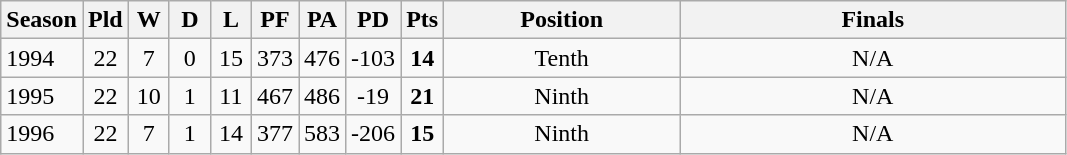<table class="wikitable" style="text-align:center;">
<tr>
<th width=30>Season</th>
<th width=20 abbr="Played">Pld</th>
<th width=20 abbr="Won">W</th>
<th width=20 abbr="Drawn">D</th>
<th width=20 abbr="Lost">L</th>
<th width=20 abbr="Points for">PF</th>
<th width=20 abbr="Points against">PA</th>
<th width=20 abbr="Points difference">PD</th>
<th width=20 abbr="Points">Pts</th>
<th width=150>Position</th>
<th width=250>Finals</th>
</tr>
<tr>
<td style="text-align:left;">1994</td>
<td>22</td>
<td>7</td>
<td>0</td>
<td>15</td>
<td>373</td>
<td>476</td>
<td>-103</td>
<td><strong>14</strong></td>
<td>Tenth</td>
<td>N/A</td>
</tr>
<tr>
<td style="text-align:left;">1995</td>
<td>22</td>
<td>10</td>
<td>1</td>
<td>11</td>
<td>467</td>
<td>486</td>
<td>-19</td>
<td><strong>21</strong></td>
<td>Ninth</td>
<td>N/A</td>
</tr>
<tr>
<td style="text-align:left;">1996</td>
<td>22</td>
<td>7</td>
<td>1</td>
<td>14</td>
<td>377</td>
<td>583</td>
<td>-206</td>
<td><strong>15</strong></td>
<td>Ninth</td>
<td>N/A</td>
</tr>
</table>
